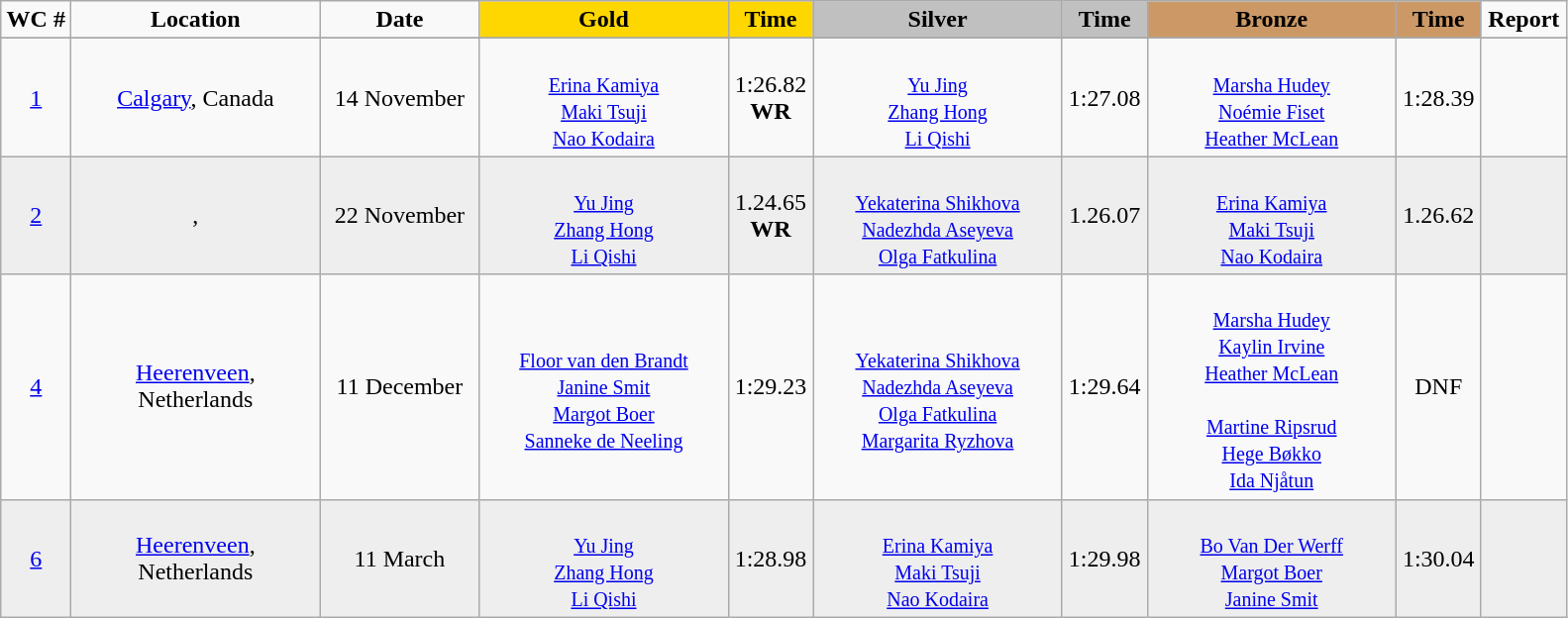<table class="wikitable">
<tr>
<td width="40" align="center"><strong>WC #</strong></td>
<td width="160" align="center"><strong>Location</strong></td>
<td width="100" align="center"><strong>Date</strong></td>
<td width="160" bgcolor="gold" align="center"><strong>Gold</strong></td>
<td width="50" bgcolor="gold" align="center"><strong>Time</strong></td>
<td width="160" bgcolor="silver" align="center"><strong>Silver</strong></td>
<td width="50" bgcolor="silver" align="center"><strong>Time</strong></td>
<td width="160" bgcolor="#CC9966" align="center"><strong>Bronze</strong></td>
<td width="50" bgcolor="#CC9966" align="center"><strong>Time</strong></td>
<td width="50" align="center"><strong>Report</strong></td>
</tr>
<tr bgcolor="#cccccc">
</tr>
<tr>
<td align="center"><a href='#'>1</a></td>
<td align="center"><a href='#'>Calgary</a>, Canada</td>
<td align="center">14 November</td>
<td align="center"><br><small><a href='#'>Erina Kamiya</a><br><a href='#'>Maki Tsuji</a><br><a href='#'>Nao Kodaira</a></small></td>
<td align="center">1:26.82<br><strong>WR</strong></td>
<td align="center"><br><small><a href='#'>Yu Jing</a><br><a href='#'>Zhang Hong</a><br><a href='#'>Li Qishi</a></small></td>
<td align="center">1:27.08</td>
<td align="center"><br><small><a href='#'>Marsha Hudey</a><br><a href='#'>Noémie Fiset</a><br><a href='#'>Heather McLean</a></small></td>
<td align="center">1:28.39</td>
<td align="center"></td>
</tr>
<tr bgcolor="#eeeeee">
<td align="center"><a href='#'>2</a></td>
<td align="center">, </td>
<td align="center">22 November</td>
<td align="center"><br><small><a href='#'>Yu Jing</a><br><a href='#'>Zhang Hong</a><br><a href='#'>Li Qishi</a></small></td>
<td align="center">1.24.65<br><strong>WR</strong></td>
<td align="center"><br><small><a href='#'>Yekaterina Shikhova</a><br><a href='#'>Nadezhda Aseyeva</a><br><a href='#'>Olga Fatkulina</a></small></td>
<td align="center">1.26.07</td>
<td align="center"><br><small><a href='#'>Erina Kamiya</a><br><a href='#'>Maki Tsuji</a><br><a href='#'>Nao Kodaira</a></small></td>
<td align="center">1.26.62</td>
<td align="center"></td>
</tr>
<tr>
<td align="center"><a href='#'>4</a></td>
<td align="center"><a href='#'>Heerenveen</a>, Netherlands</td>
<td align="center">11 December</td>
<td align="center"><br><small><a href='#'>Floor van den Brandt</a><br><a href='#'>Janine Smit</a><br><a href='#'>Margot Boer</a><br> <a href='#'>Sanneke de Neeling</a></small></td>
<td align="center">1:29.23</td>
<td align="center"><br><small><a href='#'>Yekaterina Shikhova</a><br><a href='#'>Nadezhda Aseyeva</a><br><a href='#'>Olga Fatkulina</a><br> <a href='#'>Margarita Ryzhova</a></small></td>
<td align="center">1:29.64</td>
<td align="center"><br><small><a href='#'>Marsha Hudey</a><br><a href='#'>Kaylin Irvine</a><br><a href='#'>Heather McLean</a></small><br> <br><small><a href='#'>Martine Ripsrud</a><br><a href='#'>Hege Bøkko</a><br><a href='#'>Ida Njåtun</a></small></td>
<td align="center">DNF</td>
<td align="center"></td>
</tr>
<tr bgcolor="#eeeeee">
<td align="center"><a href='#'>6</a></td>
<td align="center"><a href='#'>Heerenveen</a>, Netherlands</td>
<td align="center">11 March</td>
<td align="center"><br><small><a href='#'>Yu Jing</a><br><a href='#'>Zhang Hong</a><br><a href='#'>Li Qishi</a></small></td>
<td align="center">1:28.98</td>
<td align="center"><br><small><a href='#'>Erina Kamiya</a><br><a href='#'>Maki Tsuji</a><br><a href='#'>Nao Kodaira</a></small></td>
<td align="center">1:29.98</td>
<td align="center"><br><small><a href='#'>Bo Van Der Werff</a><br><a href='#'>Margot Boer</a><br><a href='#'>Janine Smit</a></small></td>
<td align="center">1:30.04</td>
<td align="center"></td>
</tr>
</table>
